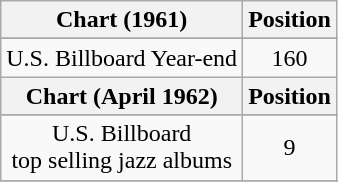<table class="wikitable" style="text-align:center;">
<tr>
<th>Chart (1961)</th>
<th>Position</th>
</tr>
<tr>
</tr>
<tr>
<td>U.S. Billboard Year-end</td>
<td>160</td>
</tr>
<tr>
<th>Chart (April 1962)</th>
<th>Position</th>
</tr>
<tr>
</tr>
<tr>
<td>U.S. Billboard<br>top selling jazz albums</td>
<td>9</td>
</tr>
<tr>
</tr>
</table>
